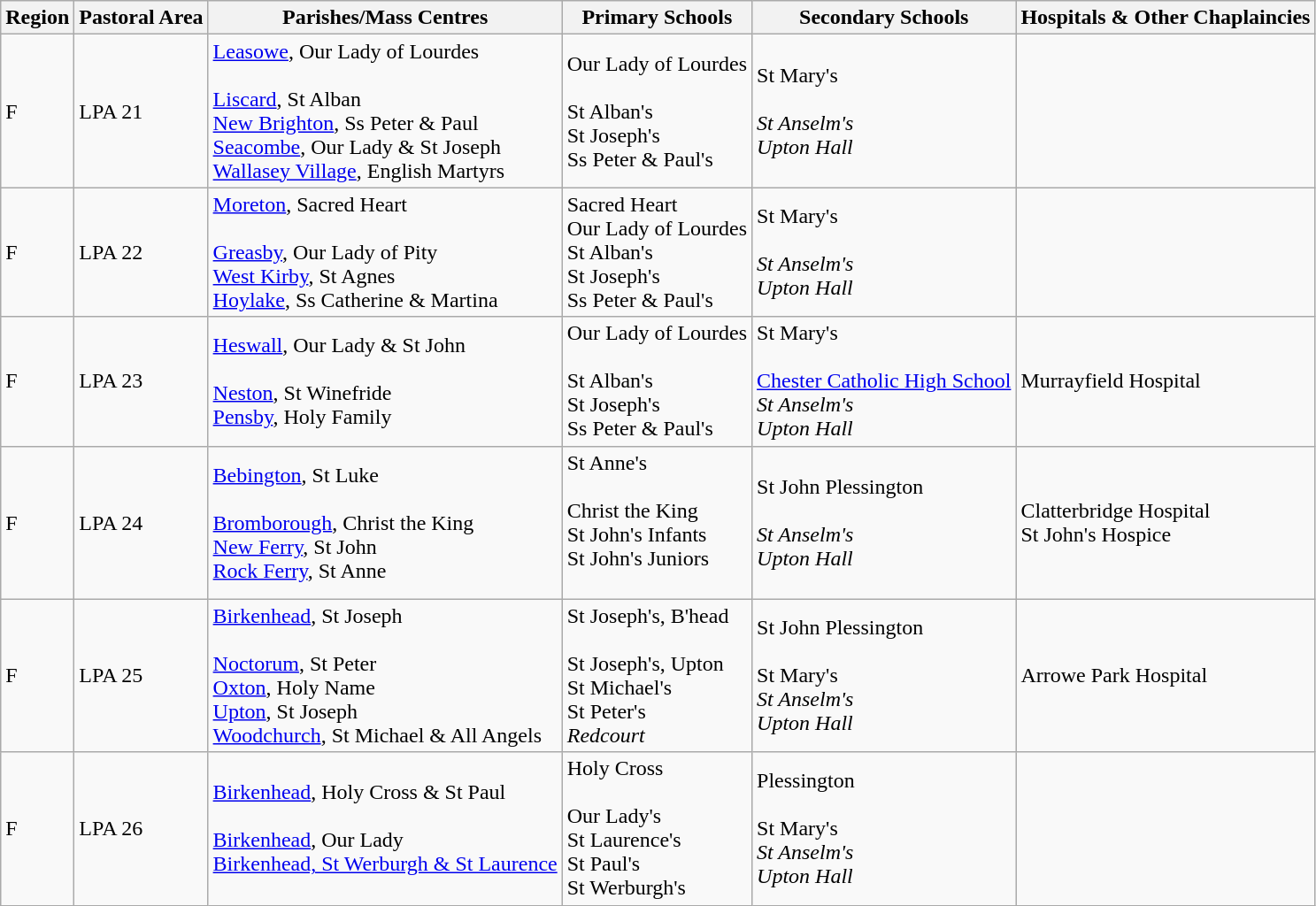<table class="wikitable">
<tr>
<th>Region</th>
<th>Pastoral Area</th>
<th>Parishes/Mass Centres</th>
<th>Primary Schools</th>
<th>Secondary Schools</th>
<th>Hospitals & Other Chaplaincies</th>
</tr>
<tr>
<td>F</td>
<td>LPA 21</td>
<td><a href='#'>Leasowe</a>, Our Lady of Lourdes <br><br><a href='#'>Liscard</a>, St Alban <br>
<a href='#'>New Brighton</a>, Ss Peter & Paul <br>
<a href='#'>Seacombe</a>, Our Lady & St Joseph <br>
<a href='#'>Wallasey Village</a>, English Martyrs</td>
<td>Our Lady of Lourdes <br><br>St Alban's <br>
St Joseph's <br>
Ss Peter & Paul's <br></td>
<td>St Mary's <br><br><em>St Anselm's</em> <br>
<em>Upton Hall</em><br></td>
<td></td>
</tr>
<tr>
<td>F</td>
<td>LPA 22</td>
<td><a href='#'>Moreton</a>, Sacred Heart <br><br><a href='#'>Greasby</a>, Our Lady of Pity <br>
<a href='#'>West Kirby</a>, St Agnes <br>
<a href='#'>Hoylake</a>, Ss Catherine & Martina <br></td>
<td>Sacred Heart<br>Our Lady of Lourdes <br>
St Alban's <br>
St Joseph's <br>
Ss Peter & Paul's <br></td>
<td>St Mary's <br><br><em>St Anselm's</em> <br>
<em>Upton Hall</em><br></td>
<td></td>
</tr>
<tr>
<td>F</td>
<td>LPA 23</td>
<td><a href='#'>Heswall</a>, Our Lady & St John <br><br><a href='#'>Neston</a>, St Winefride <br>
<a href='#'>Pensby</a>, Holy Family <br></td>
<td>Our Lady of Lourdes <br><br>St Alban's <br>
St Joseph's <br>
Ss Peter & Paul's <br></td>
<td>St Mary's <br><br><a href='#'>Chester Catholic High School</a> <br>
<em>St Anselm's</em> <br>
<em>Upton Hall</em><br></td>
<td>Murrayfield Hospital</td>
</tr>
<tr>
<td>F</td>
<td>LPA 24</td>
<td><a href='#'>Bebington</a>, St Luke<br><br><a href='#'>Bromborough</a>, Christ the King <br>
<a href='#'>New Ferry</a>, St John<br>
<a href='#'>Rock Ferry</a>, St Anne</td>
<td>St Anne's <br><br>Christ the King <br>
St John's Infants <br>
St John's Juniors <br>
<br></td>
<td>St John Plessington<br><br><em>St Anselm's</em> <br>
<em>Upton Hall</em><br></td>
<td>Clatterbridge Hospital<br>St John's Hospice</td>
</tr>
<tr>
<td>F</td>
<td>LPA 25</td>
<td><a href='#'>Birkenhead</a>, St Joseph <br><br><a href='#'>Noctorum</a>, St Peter <br>
<a href='#'>Oxton</a>, Holy Name <br>
<a href='#'>Upton</a>, St Joseph <br>
<a href='#'>Woodchurch</a>, St Michael & All Angels</td>
<td>St Joseph's, B'head <br><br>St Joseph's, Upton <br>
St Michael's <br>
St Peter's <br>
<em>Redcourt</em>
<br></td>
<td>St John Plessington <br><br>St Mary's <br>
<em>St Anselm's</em> <br>
<em>Upton Hall</em></td>
<td>Arrowe Park Hospital</td>
</tr>
<tr>
<td>F</td>
<td>LPA 26</td>
<td><a href='#'>Birkenhead</a>, Holy Cross & St Paul <br><br><a href='#'>Birkenhead</a>, Our Lady <br>
<a href='#'>Birkenhead, St Werburgh & St Laurence</a></td>
<td>Holy Cross <br><br>Our Lady's<br>
St Laurence's<br>
St Paul's <br>
St Werburgh's <br></td>
<td>Plessington <br><br>St Mary's <br>
<em>St Anselm's</em> <br>
<em>Upton Hall</em></td>
<td></td>
</tr>
</table>
